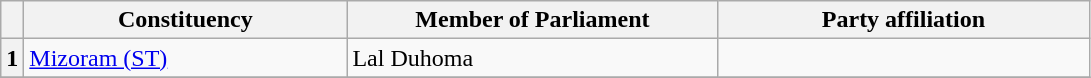<table class="wikitable sortable">
<tr style="text-align:center;">
<th></th>
<th style="width:13em">Constituency</th>
<th style="width:15em">Member of Parliament</th>
<th colspan="2" style="width:15em">Party affiliation</th>
</tr>
<tr>
<th>1</th>
<td><a href='#'>Mizoram (ST)</a></td>
<td>Lal Duhoma</td>
<td></td>
</tr>
<tr>
</tr>
</table>
